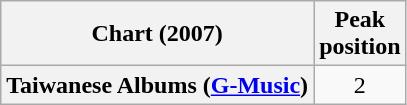<table class="wikitable plainrowheaders">
<tr>
<th scope="col">Chart (2007)</th>
<th scope="col">Peak<br>position</th>
</tr>
<tr>
<th scope="row">Taiwanese Albums (<a href='#'>G-Music</a>)</th>
<td align="center">2</td>
</tr>
</table>
